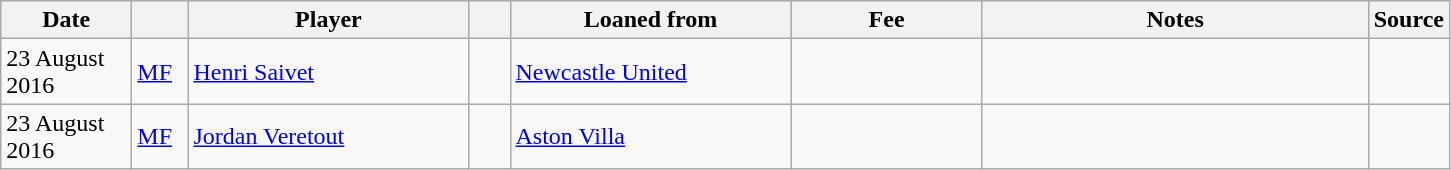<table class="wikitable sortable">
<tr>
<th style="width:80px;">Date</th>
<th style="width:30px;"></th>
<th style="width:180px;">Player</th>
<th style="width:20px;"></th>
<th style="width:180px;">Loaned from</th>
<th style="width:120px;" class="unsortable">Fee</th>
<th style="width:250px;" class="unsortable">Notes</th>
<th style="width:20px;">Source</th>
</tr>
<tr>
<td>23 August 2016</td>
<td><a href='#'>MF</a></td>
<td><a href='#'>Henri Saivet</a></td>
<td></td>
<td> <a href='#'>Newcastle United</a></td>
<td></td>
<td></td>
<td></td>
</tr>
<tr>
<td>23 August 2016</td>
<td><a href='#'>MF</a></td>
<td><a href='#'>Jordan Veretout</a></td>
<td></td>
<td> <a href='#'>Aston Villa</a></td>
<td></td>
<td></td>
<td></td>
</tr>
</table>
